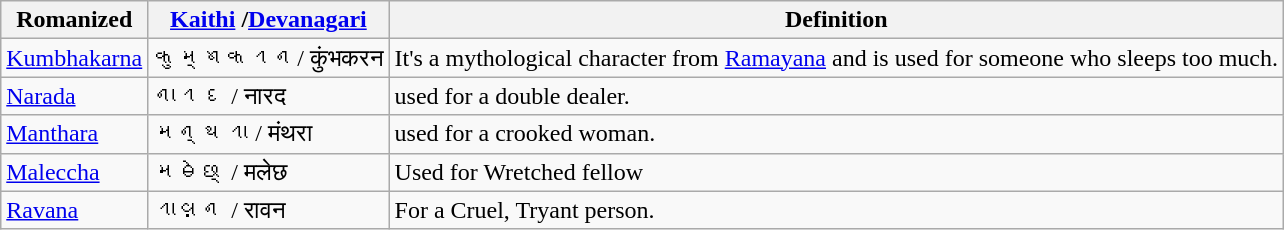<table class="wikitable">
<tr>
<th>Romanized</th>
<th><a href='#'>Kaithi</a> /<a href='#'>Devanagari</a></th>
<th>Definition</th>
</tr>
<tr>
<td><a href='#'>Kumbhakarna</a></td>
<td>𑂍𑂳𑂧𑂹𑂦𑂍𑂩𑂢/ कुंभकरन</td>
<td>It's a mythological character from <a href='#'>Ramayana</a> and is used for someone who sleeps too much.</td>
</tr>
<tr>
<td><a href='#'>Narada</a></td>
<td>𑂢𑂰𑂩𑂠 / नारद</td>
<td>used for a double dealer.</td>
</tr>
<tr>
<td><a href='#'>Manthara</a></td>
<td>𑂧𑂢𑂹𑂟𑂩𑂰 / मंथरा</td>
<td>used for a crooked woman.</td>
</tr>
<tr>
<td><a href='#'>Maleccha</a></td>
<td>𑂧𑂪𑂵𑂓𑂹 / मलेछ</td>
<td>Used for Wretched fellow</td>
</tr>
<tr>
<td><a href='#'>Ravana</a></td>
<td>𑂩𑂰𑂫𑂢 / रावन</td>
<td>For a Cruel, Tryant person.</td>
</tr>
</table>
